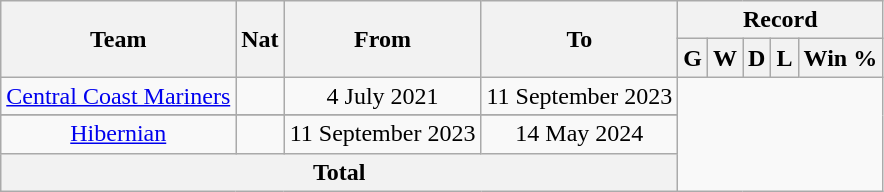<table class="wikitable" style="text-align: center">
<tr>
<th rowspan="2">Team</th>
<th rowspan="2">Nat</th>
<th rowspan="2">From</th>
<th rowspan="2">To</th>
<th colspan="8">Record</th>
</tr>
<tr>
<th>G</th>
<th>W</th>
<th>D</th>
<th>L</th>
<th>Win %</th>
</tr>
<tr>
<td align=centre><a href='#'>Central Coast Mariners</a></td>
<td></td>
<td align=centre>4 July 2021</td>
<td align=centre>11 September 2023<br></td>
</tr>
<tr>
</tr>
<tr>
<td align=centre><a href='#'>Hibernian</a></td>
<td></td>
<td align=centre>11 September 2023</td>
<td align=centre>14 May 2024<br></td>
</tr>
<tr>
<th colspan="4">Total<br></th>
</tr>
</table>
